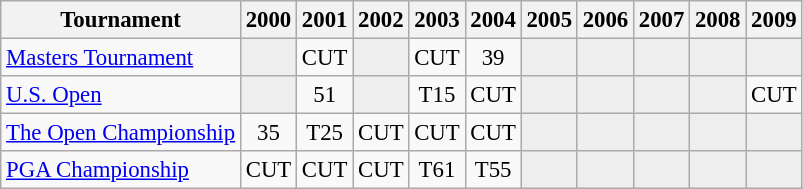<table class="wikitable" style="font-size:95%;text-align:center;">
<tr>
<th>Tournament</th>
<th>2000</th>
<th>2001</th>
<th>2002</th>
<th>2003</th>
<th>2004</th>
<th>2005</th>
<th>2006</th>
<th>2007</th>
<th>2008</th>
<th>2009</th>
</tr>
<tr>
<td align=left><a href='#'>Masters Tournament</a></td>
<td style="background:#eeeeee;"></td>
<td>CUT</td>
<td style="background:#eeeeee;"></td>
<td>CUT</td>
<td>39</td>
<td style="background:#eeeeee;"></td>
<td style="background:#eeeeee;"></td>
<td style="background:#eeeeee;"></td>
<td style="background:#eeeeee;"></td>
<td style="background:#eeeeee;"></td>
</tr>
<tr>
<td align=left><a href='#'>U.S. Open</a></td>
<td style="background:#eeeeee;"></td>
<td>51</td>
<td style="background:#eeeeee;"></td>
<td>T15</td>
<td>CUT</td>
<td style="background:#eeeeee;"></td>
<td style="background:#eeeeee;"></td>
<td style="background:#eeeeee;"></td>
<td style="background:#eeeeee;"></td>
<td>CUT</td>
</tr>
<tr>
<td align=left><a href='#'>The Open Championship</a></td>
<td>35</td>
<td>T25</td>
<td>CUT</td>
<td>CUT</td>
<td>CUT</td>
<td style="background:#eeeeee;"></td>
<td style="background:#eeeeee;"></td>
<td style="background:#eeeeee;"></td>
<td style="background:#eeeeee;"></td>
<td style="background:#eeeeee;"></td>
</tr>
<tr>
<td align=left><a href='#'>PGA Championship</a></td>
<td>CUT</td>
<td>CUT</td>
<td>CUT</td>
<td>T61</td>
<td>T55</td>
<td style="background:#eeeeee;"></td>
<td style="background:#eeeeee;"></td>
<td style="background:#eeeeee;"></td>
<td style="background:#eeeeee;"></td>
<td style="background:#eeeeee;"></td>
</tr>
</table>
